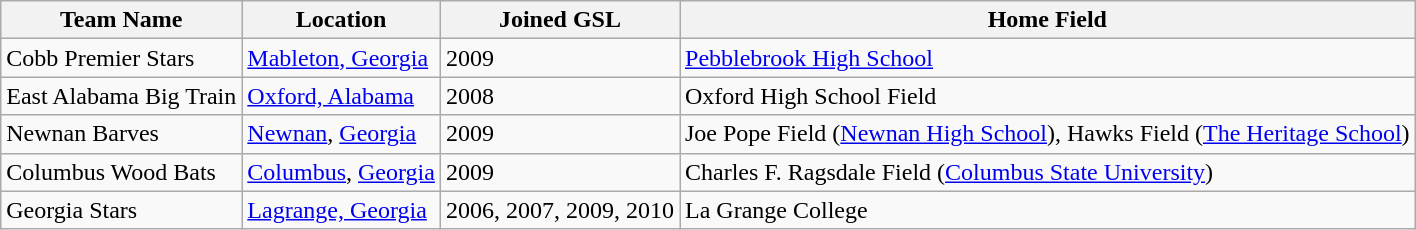<table class="wikitable">
<tr>
<th>Team Name</th>
<th>Location</th>
<th>Joined GSL</th>
<th>Home Field</th>
</tr>
<tr>
<td>Cobb Premier Stars</td>
<td><a href='#'>Mableton, Georgia</a></td>
<td>2009</td>
<td><a href='#'>Pebblebrook High School</a></td>
</tr>
<tr>
<td>East Alabama Big Train </td>
<td><a href='#'>Oxford, Alabama</a></td>
<td>2008</td>
<td>Oxford High School Field</td>
</tr>
<tr>
<td>Newnan Barves</td>
<td><a href='#'>Newnan</a>, <a href='#'>Georgia</a></td>
<td>2009</td>
<td>Joe Pope Field (<a href='#'>Newnan High School</a>), Hawks Field (<a href='#'>The Heritage School</a>)</td>
</tr>
<tr>
<td>Columbus Wood Bats</td>
<td><a href='#'>Columbus</a>, <a href='#'>Georgia</a></td>
<td>2009</td>
<td>Charles F. Ragsdale Field (<a href='#'>Columbus State University</a>)</td>
</tr>
<tr>
<td>Georgia Stars</td>
<td><a href='#'>Lagrange, Georgia</a></td>
<td>2006, 2007, 2009, 2010</td>
<td>La Grange College</td>
</tr>
</table>
